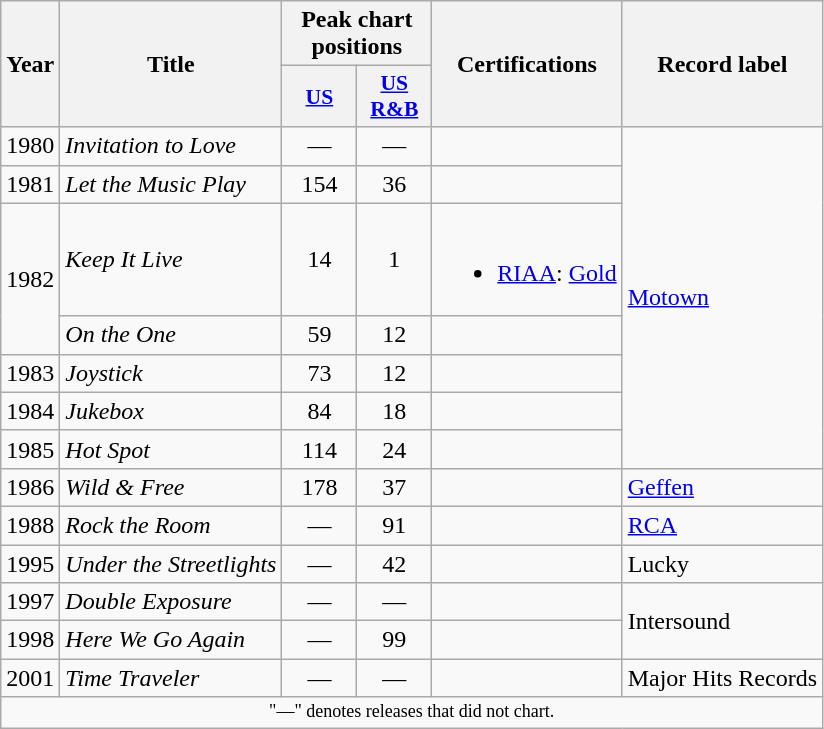<table class="wikitable">
<tr>
<th align="center" rowspan="2">Year</th>
<th align="center" rowspan="2">Title</th>
<th align="center" colspan="2">Peak chart positions</th>
<th align="center" rowspan="2">Certifications</th>
<th align="center" rowspan="2">Record label</th>
</tr>
<tr>
<th scope="col" style="width:3em;font-size:90%;"><a href='#'>US</a><br></th>
<th scope="col" style="width:3em;font-size:90%;"><a href='#'>US R&B</a><br></th>
</tr>
<tr>
<td align="center">1980</td>
<td><em>Invitation to Love</em></td>
<td align="center">—</td>
<td align="center">—</td>
<td align="center"></td>
<td rowspan="7"><a href='#'>Motown</a></td>
</tr>
<tr>
<td align="center">1981</td>
<td><em>Let the Music Play</em></td>
<td align="center">154</td>
<td align="center">36</td>
<td align="center"></td>
</tr>
<tr>
<td align="center" rowspan="2">1982</td>
<td><em>Keep It Live</em></td>
<td align="center">14</td>
<td align="center">1</td>
<td align="left"><br><ul><li><a href='#'>RIAA</a>: <a href='#'>Gold</a></li></ul></td>
</tr>
<tr>
<td><em>On the One</em></td>
<td align="center">59</td>
<td align="center">12</td>
<td align="center"></td>
</tr>
<tr>
<td align="center">1983</td>
<td><em>Joystick</em></td>
<td align="center">73</td>
<td align="center">12</td>
<td align="center"></td>
</tr>
<tr>
<td align="center">1984</td>
<td><em>Jukebox</em></td>
<td align="center">84</td>
<td align="center">18</td>
<td align="center"></td>
</tr>
<tr>
<td align="center">1985</td>
<td><em>Hot Spot</em></td>
<td align="center">114</td>
<td align="center">24</td>
<td align="center"></td>
</tr>
<tr>
<td align="center">1986</td>
<td><em>Wild & Free</em></td>
<td align="center">178</td>
<td align="center">37</td>
<td align="center"></td>
<td><a href='#'>Geffen</a></td>
</tr>
<tr>
<td align="center">1988</td>
<td><em>Rock the Room</em></td>
<td align="center">—</td>
<td align="center">91</td>
<td align="center"></td>
<td><a href='#'>RCA</a></td>
</tr>
<tr>
<td align="center">1995</td>
<td><em>Under the Streetlights</em></td>
<td align="center">—</td>
<td align="center">42</td>
<td align="center"></td>
<td>Lucky</td>
</tr>
<tr>
<td align="center">1997</td>
<td><em>Double Exposure</em></td>
<td align="center">—</td>
<td align="center">—</td>
<td align="center"></td>
<td rowspan="2">Intersound</td>
</tr>
<tr>
<td align="center">1998</td>
<td><em>Here We Go Again</em></td>
<td align="center">—</td>
<td align="center">99</td>
<td align="center"></td>
</tr>
<tr>
<td align="center">2001</td>
<td><em>Time Traveler</em></td>
<td align="center">—</td>
<td align="center">—</td>
<td align="center"></td>
<td>Major Hits Records</td>
</tr>
<tr>
<td colspan="7" style="text-align:center; font-size:9pt;">"—" denotes releases that did not chart.</td>
</tr>
</table>
